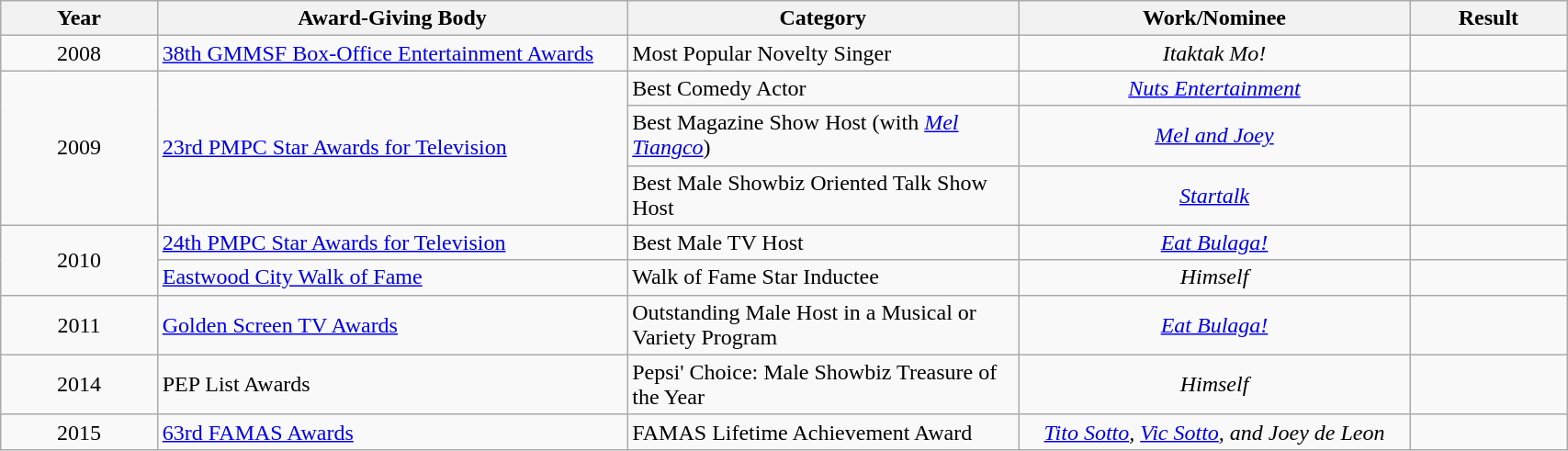<table | width="90%" class="wikitable sortable">
<tr>
<th width="10%">Year</th>
<th width="30%">Award-Giving Body</th>
<th width="25%">Category</th>
<th width="25%">Work/Nominee</th>
<th width="10%">Result</th>
</tr>
<tr>
<td rowspan="1" align="center">2008</td>
<td rowspan="1" align="left"><a href='#'>38th GMMSF Box-Office Entertainment Awards</a></td>
<td align="left">Most Popular Novelty Singer</td>
<td align="center" rowspan="1"><em>Itaktak Mo!</em></td>
<td></td>
</tr>
<tr>
<td rowspan="3" align="center">2009</td>
<td rowspan="3" align="left"><a href='#'>23rd PMPC Star Awards for Television</a></td>
<td align="left">Best Comedy Actor</td>
<td align="center"><em><a href='#'>Nuts Entertainment</a></em></td>
<td></td>
</tr>
<tr>
<td align="left">Best Magazine Show Host (with <em><a href='#'>Mel Tiangco</a></em>)</td>
<td align="center"><em><a href='#'>Mel and Joey</a></em></td>
<td></td>
</tr>
<tr>
<td align="left">Best Male Showbiz Oriented Talk Show Host</td>
<td align="center"><em><a href='#'>Startalk</a></em></td>
<td></td>
</tr>
<tr>
<td rowspan="2" align="center">2010</td>
<td rowspan="1" align="left"><a href='#'>24th PMPC Star Awards for Television</a></td>
<td rowspan="1" align="left">Best Male TV Host</td>
<td align="center"><em><a href='#'>Eat Bulaga!</a></em></td>
<td></td>
</tr>
<tr>
<td><a href='#'>Eastwood City Walk of Fame</a></td>
<td>Walk of Fame Star Inductee</td>
<td align="center"><em>Himself</em></td>
<td></td>
</tr>
<tr>
<td align="center">2011</td>
<td><a href='#'>Golden Screen TV Awards</a></td>
<td>Outstanding Male Host in a Musical or Variety Program</td>
<td align="center"><em><a href='#'>Eat Bulaga!</a></em></td>
<td></td>
</tr>
<tr>
<td align="center">2014</td>
<td>PEP List Awards</td>
<td>Pepsi' Choice: Male Showbiz Treasure of the Year</td>
<td align="center"><em>Himself</em></td>
<td></td>
</tr>
<tr>
<td align="center">2015</td>
<td><a href='#'>63rd FAMAS Awards</a></td>
<td>FAMAS Lifetime Achievement Award</td>
<td align="center"><em><a href='#'>Tito Sotto</a>, <a href='#'>Vic Sotto</a>, and Joey de Leon</em></td>
<td></td>
</tr>
</table>
